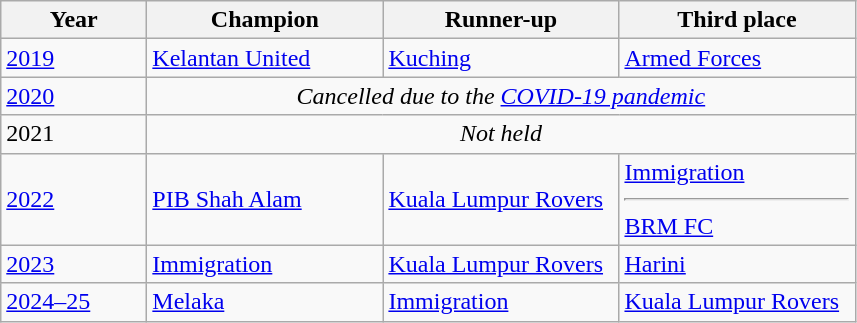<table class=wikitable>
<tr>
<th width=90>Year</th>
<th width=150>Champion</th>
<th width=150>Runner-up</th>
<th width=150>Third place</th>
</tr>
<tr>
<td><a href='#'>2019</a></td>
<td> <a href='#'>Kelantan United</a></td>
<td> <a href='#'>Kuching</a></td>
<td> <a href='#'>Armed Forces</a></td>
</tr>
<tr>
<td><a href='#'>2020</a></td>
<td colspan="3" align="center"><em>Cancelled due to the <a href='#'>COVID-19 pandemic</a></em></td>
</tr>
<tr>
<td>2021</td>
<td colspan="3" align="center"><em>Not held</em></td>
</tr>
<tr>
<td><a href='#'>2022</a></td>
<td> <a href='#'>PIB Shah Alam</a></td>
<td> <a href='#'>Kuala Lumpur Rovers</a></td>
<td> <a href='#'>Immigration</a> <hr>  <a href='#'>BRM FC</a></td>
</tr>
<tr>
<td><a href='#'>2023</a></td>
<td> <a href='#'>Immigration</a></td>
<td> <a href='#'>Kuala Lumpur Rovers</a></td>
<td> <a href='#'>Harini</a></td>
</tr>
<tr>
<td><a href='#'>2024–25</a></td>
<td> <a href='#'>Melaka</a></td>
<td> <a href='#'>Immigration</a></td>
<td> <a href='#'>Kuala Lumpur Rovers</a></td>
</tr>
</table>
